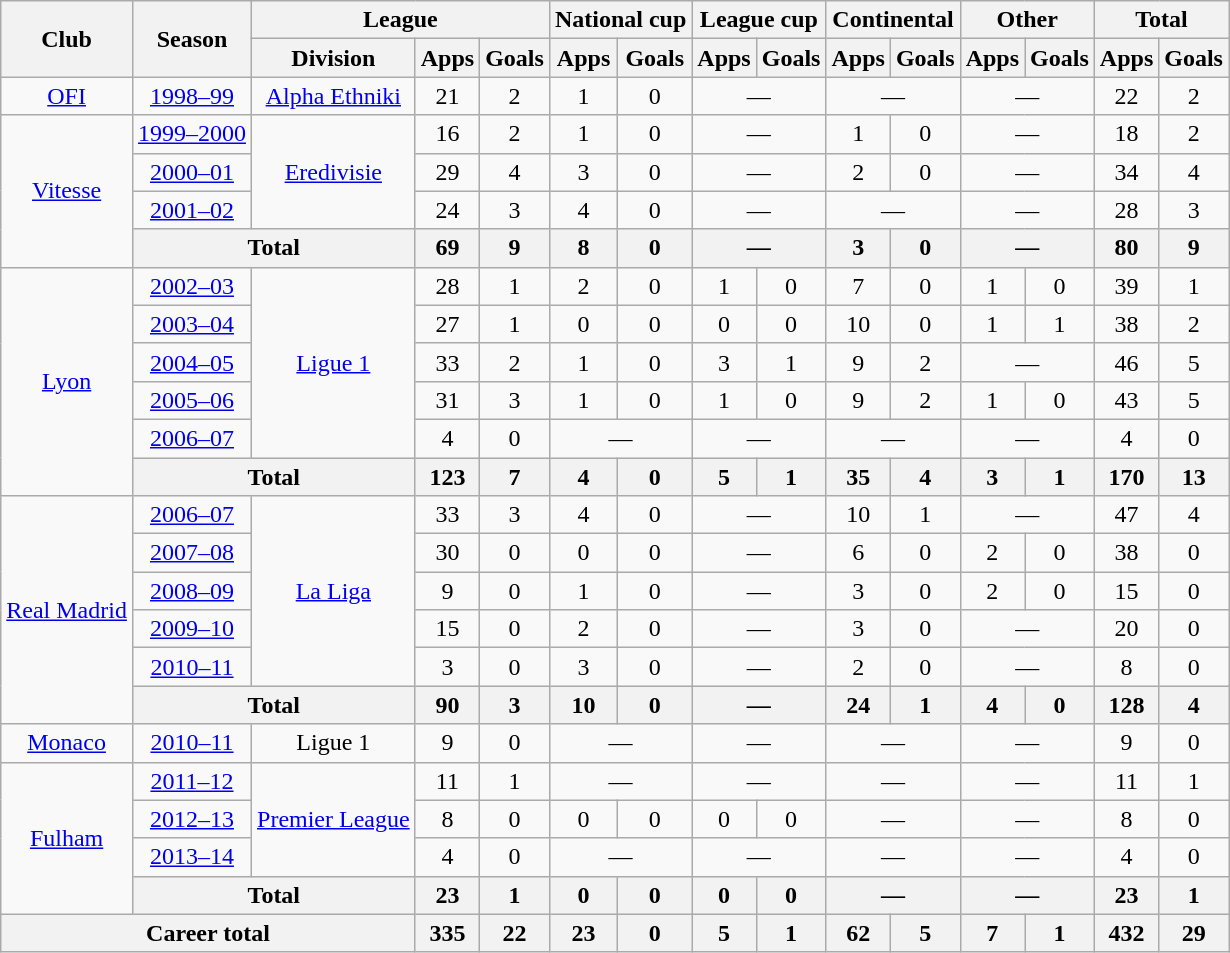<table class="wikitable" style="text-align:center">
<tr>
<th rowspan="2">Club</th>
<th rowspan="2">Season</th>
<th colspan="3">League</th>
<th colspan="2">National cup</th>
<th colspan="2">League cup</th>
<th colspan="2">Continental</th>
<th colspan="2">Other</th>
<th colspan="2">Total</th>
</tr>
<tr>
<th>Division</th>
<th>Apps</th>
<th>Goals</th>
<th>Apps</th>
<th>Goals</th>
<th>Apps</th>
<th>Goals</th>
<th>Apps</th>
<th>Goals</th>
<th>Apps</th>
<th>Goals</th>
<th>Apps</th>
<th>Goals</th>
</tr>
<tr>
<td><a href='#'>OFI</a></td>
<td><a href='#'>1998–99</a></td>
<td><a href='#'>Alpha Ethniki</a></td>
<td>21</td>
<td>2</td>
<td>1</td>
<td>0</td>
<td colspan="2">—</td>
<td colspan="2">—</td>
<td colspan="2">—</td>
<td>22</td>
<td>2</td>
</tr>
<tr>
<td rowspan="4"><a href='#'>Vitesse</a></td>
<td><a href='#'>1999–2000</a></td>
<td rowspan="3"><a href='#'>Eredivisie</a></td>
<td>16</td>
<td>2</td>
<td>1</td>
<td>0</td>
<td colspan="2">—</td>
<td>1</td>
<td>0</td>
<td colspan="2">—</td>
<td>18</td>
<td>2</td>
</tr>
<tr>
<td><a href='#'>2000–01</a></td>
<td>29</td>
<td>4</td>
<td>3</td>
<td>0</td>
<td colspan="2">—</td>
<td>2</td>
<td>0</td>
<td colspan="2">—</td>
<td>34</td>
<td>4</td>
</tr>
<tr>
<td><a href='#'>2001–02</a></td>
<td>24</td>
<td>3</td>
<td>4</td>
<td>0</td>
<td colspan="2">—</td>
<td colspan="2">—</td>
<td colspan="2">—</td>
<td>28</td>
<td>3</td>
</tr>
<tr>
<th colspan="2">Total</th>
<th>69</th>
<th>9</th>
<th>8</th>
<th>0</th>
<th colspan="2">—</th>
<th>3</th>
<th>0</th>
<th colspan="2">—</th>
<th>80</th>
<th>9</th>
</tr>
<tr>
<td rowspan="6"><a href='#'>Lyon</a></td>
<td><a href='#'>2002–03</a></td>
<td rowspan="5"><a href='#'>Ligue 1</a></td>
<td>28</td>
<td>1</td>
<td>2</td>
<td>0</td>
<td>1</td>
<td>0</td>
<td>7</td>
<td>0</td>
<td>1</td>
<td>0</td>
<td>39</td>
<td>1</td>
</tr>
<tr>
<td><a href='#'>2003–04</a></td>
<td>27</td>
<td>1</td>
<td>0</td>
<td>0</td>
<td>0</td>
<td>0</td>
<td>10</td>
<td>0</td>
<td>1</td>
<td>1</td>
<td>38</td>
<td>2</td>
</tr>
<tr>
<td><a href='#'>2004–05</a></td>
<td>33</td>
<td>2</td>
<td>1</td>
<td>0</td>
<td>3</td>
<td>1</td>
<td>9</td>
<td>2</td>
<td colspan="2">—</td>
<td>46</td>
<td>5</td>
</tr>
<tr>
<td><a href='#'>2005–06</a></td>
<td>31</td>
<td>3</td>
<td>1</td>
<td>0</td>
<td>1</td>
<td>0</td>
<td>9</td>
<td>2</td>
<td>1</td>
<td>0</td>
<td>43</td>
<td>5</td>
</tr>
<tr>
<td><a href='#'>2006–07</a></td>
<td>4</td>
<td>0</td>
<td colspan="2">—</td>
<td colspan="2">—</td>
<td colspan="2">—</td>
<td colspan="2">—</td>
<td>4</td>
<td>0</td>
</tr>
<tr>
<th colspan="2">Total</th>
<th>123</th>
<th>7</th>
<th>4</th>
<th>0</th>
<th>5</th>
<th>1</th>
<th>35</th>
<th>4</th>
<th>3</th>
<th>1</th>
<th>170</th>
<th>13</th>
</tr>
<tr>
<td rowspan="6"><a href='#'>Real Madrid</a></td>
<td><a href='#'>2006–07</a></td>
<td rowspan="5"><a href='#'>La Liga</a></td>
<td>33</td>
<td>3</td>
<td>4</td>
<td>0</td>
<td colspan="2">—</td>
<td>10</td>
<td>1</td>
<td colspan="2">—</td>
<td>47</td>
<td>4</td>
</tr>
<tr>
<td><a href='#'>2007–08</a></td>
<td>30</td>
<td>0</td>
<td>0</td>
<td>0</td>
<td colspan="2">—</td>
<td>6</td>
<td>0</td>
<td>2</td>
<td>0</td>
<td>38</td>
<td>0</td>
</tr>
<tr>
<td><a href='#'>2008–09</a></td>
<td>9</td>
<td>0</td>
<td>1</td>
<td>0</td>
<td colspan="2">—</td>
<td>3</td>
<td>0</td>
<td>2</td>
<td>0</td>
<td>15</td>
<td>0</td>
</tr>
<tr>
<td><a href='#'>2009–10</a></td>
<td>15</td>
<td>0</td>
<td>2</td>
<td>0</td>
<td colspan="2">—</td>
<td>3</td>
<td>0</td>
<td colspan="2">—</td>
<td>20</td>
<td>0</td>
</tr>
<tr>
<td><a href='#'>2010–11</a></td>
<td>3</td>
<td>0</td>
<td>3</td>
<td>0</td>
<td colspan="2">—</td>
<td>2</td>
<td>0</td>
<td colspan="2">—</td>
<td>8</td>
<td>0</td>
</tr>
<tr>
<th colspan="2">Total</th>
<th>90</th>
<th>3</th>
<th>10</th>
<th>0</th>
<th colspan="2">—</th>
<th>24</th>
<th>1</th>
<th>4</th>
<th>0</th>
<th>128</th>
<th>4</th>
</tr>
<tr>
<td><a href='#'>Monaco</a></td>
<td><a href='#'>2010–11</a></td>
<td>Ligue 1</td>
<td>9</td>
<td>0</td>
<td colspan="2">—</td>
<td colspan="2">—</td>
<td colspan="2">—</td>
<td colspan="2">—</td>
<td>9</td>
<td>0</td>
</tr>
<tr>
<td rowspan="4"><a href='#'>Fulham</a></td>
<td><a href='#'>2011–12</a></td>
<td rowspan="3"><a href='#'>Premier League</a></td>
<td>11</td>
<td>1</td>
<td colspan="2">—</td>
<td colspan="2">—</td>
<td colspan="2">—</td>
<td colspan="2">—</td>
<td>11</td>
<td>1</td>
</tr>
<tr>
<td><a href='#'>2012–13</a></td>
<td>8</td>
<td>0</td>
<td>0</td>
<td>0</td>
<td>0</td>
<td>0</td>
<td colspan="2">—</td>
<td colspan="2">—</td>
<td>8</td>
<td>0</td>
</tr>
<tr>
<td><a href='#'>2013–14</a></td>
<td>4</td>
<td>0</td>
<td colspan="2">—</td>
<td colspan="2">—</td>
<td colspan="2">—</td>
<td colspan="2">—</td>
<td>4</td>
<td>0</td>
</tr>
<tr>
<th colspan="2">Total</th>
<th>23</th>
<th>1</th>
<th>0</th>
<th>0</th>
<th>0</th>
<th>0</th>
<th colspan="2">—</th>
<th colspan="2">—</th>
<th>23</th>
<th>1</th>
</tr>
<tr>
<th colspan="3">Career total</th>
<th>335</th>
<th>22</th>
<th>23</th>
<th>0</th>
<th>5</th>
<th>1</th>
<th>62</th>
<th>5</th>
<th>7</th>
<th>1</th>
<th>432</th>
<th>29</th>
</tr>
</table>
